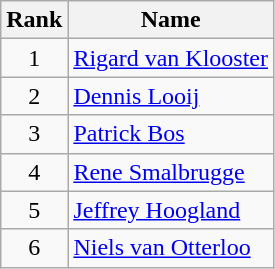<table class="wikitable sortable" style="text-align:center">
<tr>
<th>Rank</th>
<th>Name</th>
</tr>
<tr>
<td>1</td>
<td align=left><a href='#'>Rigard van Klooster</a></td>
</tr>
<tr>
<td>2</td>
<td align=left><a href='#'>Dennis Looij</a></td>
</tr>
<tr>
<td>3</td>
<td align=left><a href='#'>Patrick Bos</a></td>
</tr>
<tr>
<td>4</td>
<td align=left><a href='#'>Rene Smalbrugge</a></td>
</tr>
<tr>
<td>5</td>
<td align=left><a href='#'>Jeffrey Hoogland</a></td>
</tr>
<tr>
<td>6</td>
<td align=left><a href='#'>Niels van Otterloo</a></td>
</tr>
</table>
